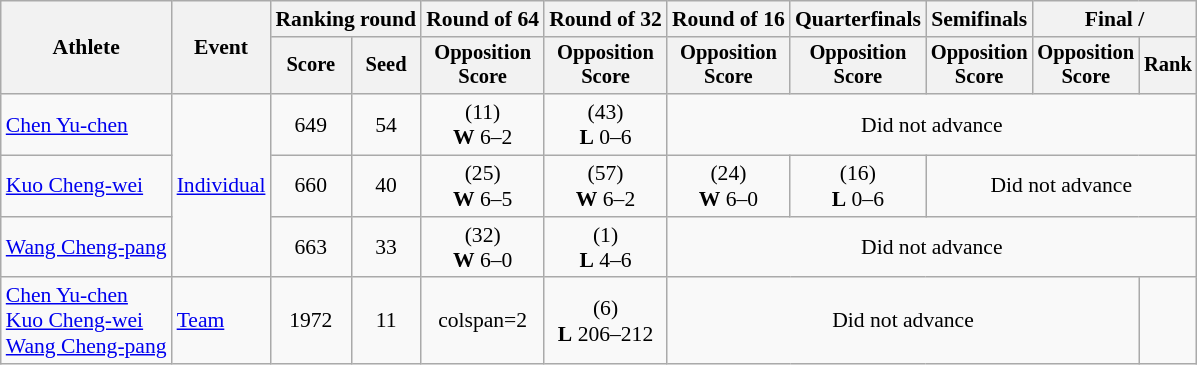<table class="wikitable" style="font-size:90%">
<tr>
<th rowspan="2">Athlete</th>
<th rowspan="2">Event</th>
<th colspan="2">Ranking round</th>
<th>Round of 64</th>
<th>Round of 32</th>
<th>Round of 16</th>
<th>Quarterfinals</th>
<th>Semifinals</th>
<th colspan="2">Final / </th>
</tr>
<tr style="font-size:95%">
<th>Score</th>
<th>Seed</th>
<th>Opposition<br>Score</th>
<th>Opposition<br>Score</th>
<th>Opposition<br>Score</th>
<th>Opposition<br>Score</th>
<th>Opposition<br>Score</th>
<th>Opposition<br>Score</th>
<th>Rank</th>
</tr>
<tr align=center>
<td align=left><a href='#'>Chen Yu-chen</a></td>
<td align=left rowspan=3><a href='#'>Individual</a></td>
<td>649</td>
<td>54</td>
<td> (11)<br><strong>W</strong> 6–2</td>
<td> (43)<br><strong>L</strong>  0–6</td>
<td colspan=5>Did not advance</td>
</tr>
<tr align=center>
<td align=left><a href='#'>Kuo Cheng-wei</a></td>
<td>660</td>
<td>40</td>
<td> (25)<br><strong>W</strong> 6–5</td>
<td> (57)<br><strong>W</strong> 6–2</td>
<td> (24)<br><strong>W</strong> 6–0</td>
<td> (16)<br><strong>L</strong> 0–6</td>
<td colspan=3>Did not advance</td>
</tr>
<tr align=center>
<td align=left><a href='#'>Wang Cheng-pang</a></td>
<td>663</td>
<td>33</td>
<td> (32)<br><strong>W</strong> 6–0</td>
<td> (1)<br><strong>L</strong> 4–6</td>
<td colspan=5>Did not advance</td>
</tr>
<tr align=center>
<td align=left><a href='#'>Chen Yu-chen</a><br><a href='#'>Kuo Cheng-wei</a><br><a href='#'>Wang Cheng-pang</a></td>
<td align=left><a href='#'>Team</a></td>
<td>1972</td>
<td>11</td>
<td>colspan=2 </td>
<td> (6)<br><strong>L</strong> 206–212</td>
<td colspan=4>Did not advance</td>
</tr>
</table>
